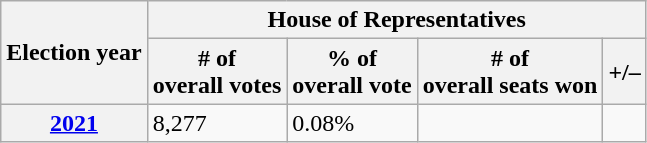<table class=wikitable>
<tr>
<th rowspan=2>Election year</th>
<th colspan=4>House of Representatives</th>
</tr>
<tr>
<th># of<br>overall votes</th>
<th>% of<br>overall vote</th>
<th># of<br>overall seats won</th>
<th>+/–</th>
</tr>
<tr>
<th><a href='#'>2021</a></th>
<td>8,277</td>
<td>0.08%</td>
<td></td>
<td></td>
</tr>
</table>
